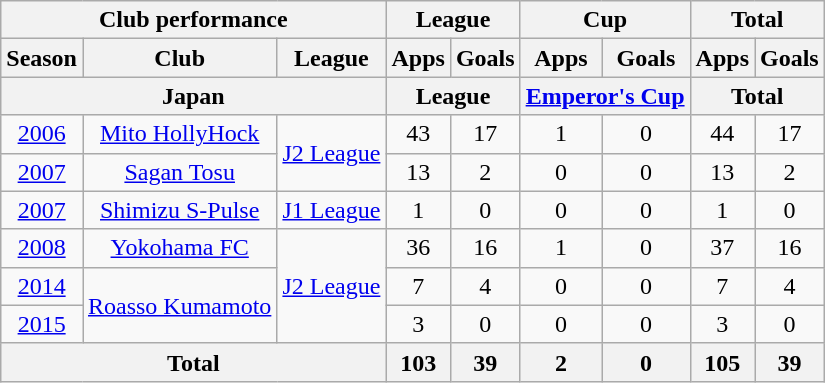<table class="wikitable" style="text-align:center;">
<tr>
<th colspan=3>Club performance</th>
<th colspan=2>League</th>
<th colspan=2>Cup</th>
<th colspan=2>Total</th>
</tr>
<tr>
<th>Season</th>
<th>Club</th>
<th>League</th>
<th>Apps</th>
<th>Goals</th>
<th>Apps</th>
<th>Goals</th>
<th>Apps</th>
<th>Goals</th>
</tr>
<tr>
<th colspan=3>Japan</th>
<th colspan=2>League</th>
<th colspan=2><a href='#'>Emperor's Cup</a></th>
<th colspan=2>Total</th>
</tr>
<tr>
<td><a href='#'>2006</a></td>
<td><a href='#'>Mito HollyHock</a></td>
<td rowspan=2><a href='#'>J2 League</a></td>
<td>43</td>
<td>17</td>
<td>1</td>
<td>0</td>
<td>44</td>
<td>17</td>
</tr>
<tr>
<td><a href='#'>2007</a></td>
<td><a href='#'>Sagan Tosu</a></td>
<td>13</td>
<td>2</td>
<td>0</td>
<td>0</td>
<td>13</td>
<td>2</td>
</tr>
<tr>
<td><a href='#'>2007</a></td>
<td><a href='#'>Shimizu S-Pulse</a></td>
<td><a href='#'>J1 League</a></td>
<td>1</td>
<td>0</td>
<td>0</td>
<td>0</td>
<td>1</td>
<td>0</td>
</tr>
<tr>
<td><a href='#'>2008</a></td>
<td><a href='#'>Yokohama FC</a></td>
<td rowspan=3><a href='#'>J2 League</a></td>
<td>36</td>
<td>16</td>
<td>1</td>
<td>0</td>
<td>37</td>
<td>16</td>
</tr>
<tr>
<td><a href='#'>2014</a></td>
<td rowspan=2><a href='#'>Roasso Kumamoto</a></td>
<td>7</td>
<td>4</td>
<td>0</td>
<td>0</td>
<td>7</td>
<td>4</td>
</tr>
<tr>
<td><a href='#'>2015</a></td>
<td>3</td>
<td>0</td>
<td>0</td>
<td>0</td>
<td>3</td>
<td>0</td>
</tr>
<tr>
<th colspan=3>Total</th>
<th>103</th>
<th>39</th>
<th>2</th>
<th>0</th>
<th>105</th>
<th>39</th>
</tr>
</table>
